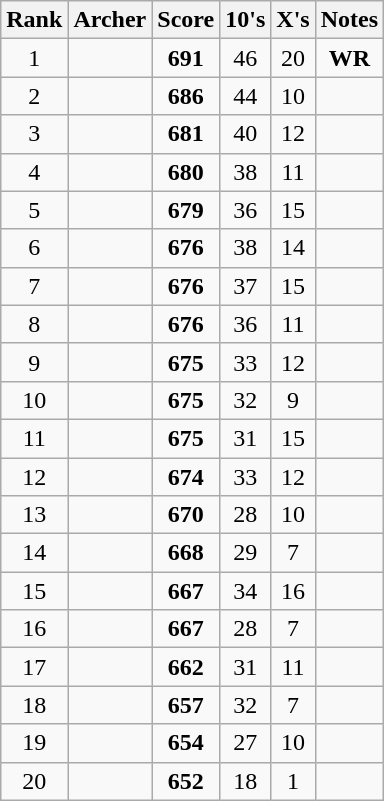<table class="wikitable sortable" style="text-align:center">
<tr>
<th>Rank</th>
<th>Archer</th>
<th>Score</th>
<th>10's</th>
<th>X's</th>
<th class="unsortable">Notes</th>
</tr>
<tr>
<td>1</td>
<td align=left></td>
<td><strong>691</strong></td>
<td>46</td>
<td>20</td>
<td><strong>WR</strong></td>
</tr>
<tr>
<td>2</td>
<td align=left></td>
<td><strong>686</strong></td>
<td>44</td>
<td>10</td>
<td></td>
</tr>
<tr>
<td>3</td>
<td align=left></td>
<td><strong>681</strong></td>
<td>40</td>
<td>12</td>
<td></td>
</tr>
<tr>
<td>4</td>
<td align=left></td>
<td><strong>680</strong></td>
<td>38</td>
<td>11</td>
<td></td>
</tr>
<tr>
<td>5</td>
<td align=left></td>
<td><strong>679</strong></td>
<td>36</td>
<td>15</td>
<td></td>
</tr>
<tr>
<td>6</td>
<td align=left></td>
<td><strong>676</strong></td>
<td>38</td>
<td>14</td>
<td></td>
</tr>
<tr>
<td>7</td>
<td align=left></td>
<td><strong>676</strong></td>
<td>37</td>
<td>15</td>
<td></td>
</tr>
<tr>
<td>8</td>
<td align=left></td>
<td><strong>676</strong></td>
<td>36</td>
<td>11</td>
<td></td>
</tr>
<tr>
<td>9</td>
<td align=left></td>
<td><strong>675</strong></td>
<td>33</td>
<td>12</td>
<td></td>
</tr>
<tr>
<td>10</td>
<td align=left></td>
<td><strong>675</strong></td>
<td>32</td>
<td>9</td>
<td></td>
</tr>
<tr>
<td>11</td>
<td align=left></td>
<td><strong>675</strong></td>
<td>31</td>
<td>15</td>
<td></td>
</tr>
<tr>
<td>12</td>
<td align=left></td>
<td><strong>674</strong></td>
<td>33</td>
<td>12</td>
<td></td>
</tr>
<tr>
<td>13</td>
<td align=left></td>
<td><strong>670</strong></td>
<td>28</td>
<td>10</td>
<td></td>
</tr>
<tr>
<td>14</td>
<td align=left></td>
<td><strong>668</strong></td>
<td>29</td>
<td>7</td>
<td></td>
</tr>
<tr>
<td>15</td>
<td align=left></td>
<td><strong>667</strong></td>
<td>34</td>
<td>16</td>
<td></td>
</tr>
<tr>
<td>16</td>
<td align=left></td>
<td><strong>667</strong></td>
<td>28</td>
<td>7</td>
<td></td>
</tr>
<tr>
<td>17</td>
<td align=left></td>
<td><strong>662</strong></td>
<td>31</td>
<td>11</td>
<td></td>
</tr>
<tr>
<td>18</td>
<td align=left></td>
<td><strong>657</strong></td>
<td>32</td>
<td>7</td>
<td></td>
</tr>
<tr>
<td>19</td>
<td align=left></td>
<td><strong>654</strong></td>
<td>27</td>
<td>10</td>
<td></td>
</tr>
<tr>
<td>20</td>
<td align=left></td>
<td><strong>652</strong></td>
<td>18</td>
<td>1</td>
<td></td>
</tr>
</table>
